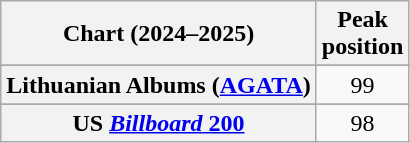<table class="wikitable sortable plainrowheaders" style="text-align:center">
<tr>
<th scope="col">Chart (2024–2025)</th>
<th scope="col">Peak<br>position</th>
</tr>
<tr>
</tr>
<tr>
</tr>
<tr>
<th scope="row">Lithuanian Albums (<a href='#'>AGATA</a>)</th>
<td>99</td>
</tr>
<tr>
</tr>
<tr>
<th scope="row">US <a href='#'><em>Billboard</em> 200</a></th>
<td>98</td>
</tr>
</table>
